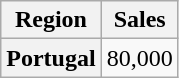<table class="wikitable sortable plainrowheaders">
<tr>
<th scope="col">Region</th>
<th scope="col">Sales</th>
</tr>
<tr>
<th scope="row">Portugal</th>
<td>80,000</td>
</tr>
</table>
